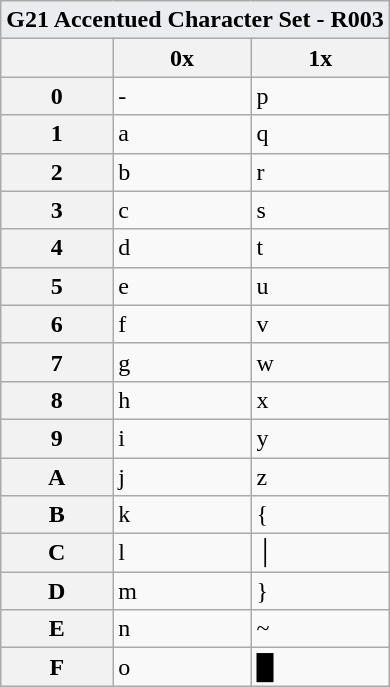<table class="wikitable">
<tr>
<th colspan="3" style="background-color:#EAECF0;">G21 Accentued Character Set - R003</th>
</tr>
<tr>
<th></th>
<th>0x</th>
<th>1x</th>
</tr>
<tr>
<th>0</th>
<td>-</td>
<td>p</td>
</tr>
<tr>
<th>1</th>
<td>a</td>
<td>q</td>
</tr>
<tr>
<th>2</th>
<td>b</td>
<td>r</td>
</tr>
<tr>
<th>3</th>
<td>c</td>
<td>s</td>
</tr>
<tr>
<th>4</th>
<td>d</td>
<td>t</td>
</tr>
<tr>
<th>5</th>
<td>e</td>
<td>u</td>
</tr>
<tr>
<th>6</th>
<td>f</td>
<td>v</td>
</tr>
<tr>
<th>7</th>
<td>g</td>
<td>w</td>
</tr>
<tr>
<th>8</th>
<td>h</td>
<td>x</td>
</tr>
<tr>
<th>9</th>
<td>i</td>
<td>y</td>
</tr>
<tr>
<th>A</th>
<td>j</td>
<td>z</td>
</tr>
<tr>
<th>B</th>
<td>k</td>
<td>{</td>
</tr>
<tr>
<th>C</th>
<td>l</td>
<td>│</td>
</tr>
<tr>
<th>D</th>
<td>m</td>
<td>}</td>
</tr>
<tr>
<th>E</th>
<td>n</td>
<td>~</td>
</tr>
<tr>
<th>F</th>
<td>o</td>
<td>█</td>
</tr>
</table>
